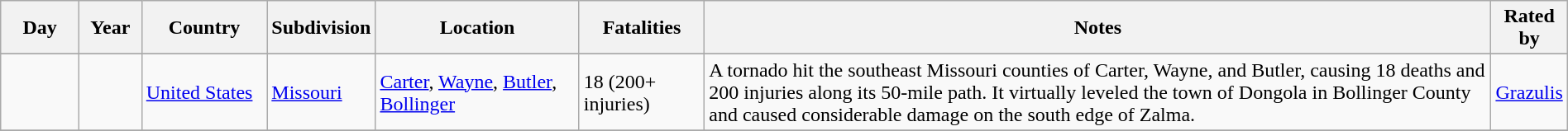<table class="wikitable sortable" style="width:100%;">
<tr>
<th scope="col" style="width:5%;">Day</th>
<th scope="col" style="width:4%;">Year</th>
<th scope="col" style="width:8%;">Country</th>
<th scope="col" style="width:4%;">Subdivision</th>
<th scope="col" style="width:13%;" class="unsortable">Location</th>
<th scope="col" style="width:8%;">Fatalities</th>
<th scope="col" class="unsortable">Notes</th>
<th scope="col" style="width:4%;">Rated by</th>
</tr>
<tr style="background:#BB8899;">
</tr>
<tr>
<td></td>
<td></td>
<td><a href='#'>United States</a></td>
<td><a href='#'>Missouri</a></td>
<td><a href='#'>Carter</a>, <a href='#'>Wayne</a>, <a href='#'>Butler</a>, <a href='#'>Bollinger</a></td>
<td>18 (200+ injuries)</td>
<td>A tornado hit the southeast Missouri counties of Carter, Wayne, and Butler, causing 18 deaths and 200 injuries along its 50-mile path. It virtually leveled the town of Dongola in Bollinger County and caused considerable damage on the south edge of Zalma.</td>
<td><a href='#'>Grazulis</a></td>
</tr>
<tr>
</tr>
</table>
